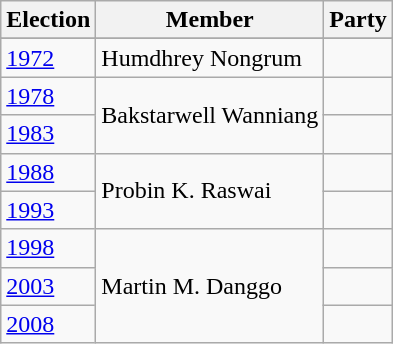<table class="wikitable sortable">
<tr>
<th>Election</th>
<th>Member</th>
<th colspan=2>Party</th>
</tr>
<tr>
</tr>
<tr>
</tr>
<tr>
</tr>
<tr>
</tr>
<tr>
<td><a href='#'>1972</a></td>
<td>Humdhrey Nongrum</td>
<td></td>
</tr>
<tr>
<td><a href='#'>1978</a></td>
<td rowspan=2>Bakstarwell Wanniang</td>
<td></td>
</tr>
<tr>
<td><a href='#'>1983</a></td>
</tr>
<tr>
<td><a href='#'>1988</a></td>
<td rowspan=2>Probin K. Raswai</td>
<td></td>
</tr>
<tr>
<td><a href='#'>1993</a></td>
</tr>
<tr>
<td><a href='#'>1998</a></td>
<td rowspan=3>Martin M. Danggo</td>
<td></td>
</tr>
<tr>
<td><a href='#'>2003</a></td>
<td></td>
</tr>
<tr>
<td><a href='#'>2008</a></td>
</tr>
</table>
